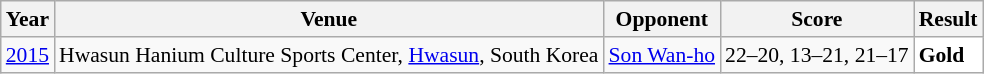<table class="sortable wikitable" style="font-size: 90%;">
<tr>
<th>Year</th>
<th>Venue</th>
<th>Opponent</th>
<th>Score</th>
<th>Result</th>
</tr>
<tr>
<td align="center"><a href='#'>2015</a></td>
<td align="left">Hwasun Hanium Culture Sports Center, <a href='#'>Hwasun</a>, South Korea</td>
<td align="left"> <a href='#'>Son Wan-ho</a></td>
<td align="left">22–20, 13–21, 21–17</td>
<td style="text-align:left; background:white"> <strong>Gold</strong></td>
</tr>
</table>
